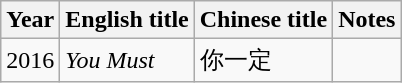<table class="wikitable">
<tr>
<th>Year</th>
<th>English title</th>
<th>Chinese title</th>
<th>Notes</th>
</tr>
<tr>
<td>2016</td>
<td><em>You Must </em></td>
<td>你一定</td>
<td></td>
</tr>
</table>
